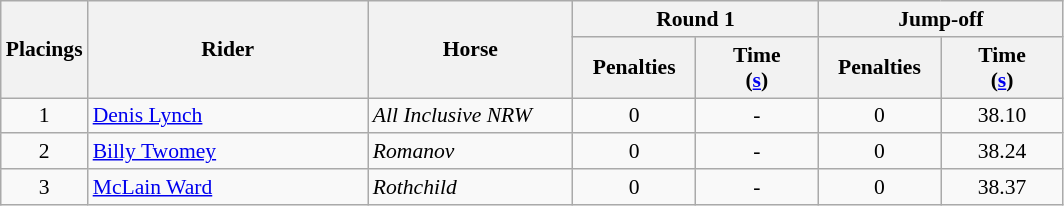<table class="wikitable" style="font-size: 90%">
<tr>
<th rowspan=2 width=20>Placings </th>
<th rowspan=2 width=180>Rider</th>
<th rowspan=2 width=130>Horse</th>
<th colspan=2>Round 1</th>
<th colspan=2>Jump-off</th>
</tr>
<tr>
<th width=75>Penalties</th>
<th width=75>Time<br>(<a href='#'>s</a>)</th>
<th width=75>Penalties</th>
<th width=75>Time<br>(<a href='#'>s</a>)</th>
</tr>
<tr>
<td align=center>1</td>
<td> <a href='#'>Denis Lynch</a></td>
<td><em>All Inclusive NRW</em></td>
<td align=center>0</td>
<td align=center>-</td>
<td align=center>0</td>
<td align=center>38.10</td>
</tr>
<tr>
<td align=center>2</td>
<td> <a href='#'>Billy Twomey</a></td>
<td><em>Romanov</em></td>
<td align=center>0</td>
<td align=center>-</td>
<td align=center>0</td>
<td align=center>38.24</td>
</tr>
<tr>
<td align=center>3</td>
<td> <a href='#'>McLain Ward</a></td>
<td><em>Rothchild</em></td>
<td align=center>0</td>
<td align=center>-</td>
<td align=center>0</td>
<td align=center>38.37</td>
</tr>
</table>
